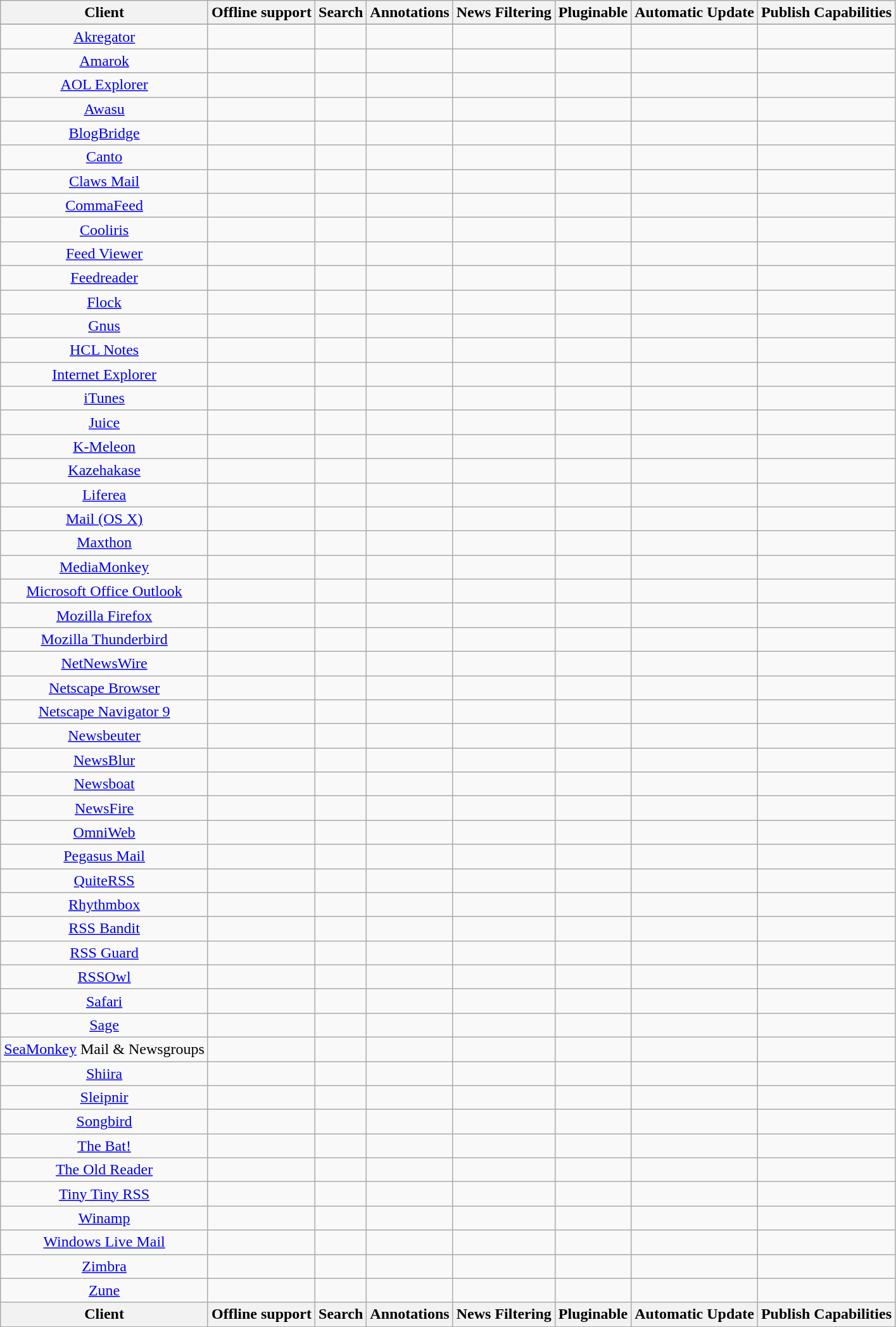<table class="wikitable sortable" style="width: auto; text-align: center; table-layout: fixed;">
<tr>
<th>Client</th>
<th>Offline support</th>
<th>Search</th>
<th>Annotations</th>
<th>News Filtering</th>
<th>Pluginable</th>
<th>Automatic Update</th>
<th>Publish Capabilities</th>
</tr>
<tr>
</tr>
<tr>
<td><a href='#'>Akregator</a></td>
<td></td>
<td></td>
<td></td>
<td></td>
<td></td>
<td></td>
<td></td>
</tr>
<tr>
<td><a href='#'>Amarok</a></td>
<td></td>
<td></td>
<td></td>
<td></td>
<td></td>
<td></td>
<td></td>
</tr>
<tr>
<td><a href='#'>AOL Explorer</a></td>
<td></td>
<td></td>
<td></td>
<td></td>
<td></td>
<td></td>
<td></td>
</tr>
<tr>
<td><a href='#'>Awasu</a></td>
<td></td>
<td></td>
<td></td>
<td></td>
<td></td>
<td></td>
<td></td>
</tr>
<tr>
<td><a href='#'>BlogBridge</a></td>
<td></td>
<td></td>
<td></td>
<td></td>
<td></td>
<td></td>
<td></td>
</tr>
<tr>
<td><a href='#'>Canto</a></td>
<td></td>
<td></td>
<td></td>
<td></td>
<td></td>
<td></td>
<td></td>
</tr>
<tr>
<td><a href='#'>Claws Mail</a></td>
<td></td>
<td></td>
<td></td>
<td></td>
<td></td>
<td></td>
<td></td>
</tr>
<tr>
<td><a href='#'>CommaFeed</a></td>
<td></td>
<td></td>
<td></td>
<td></td>
<td></td>
<td></td>
<td></td>
</tr>
<tr>
<td><a href='#'>Cooliris</a></td>
<td></td>
<td></td>
<td></td>
<td></td>
<td></td>
<td></td>
<td></td>
</tr>
<tr>
<td><a href='#'>Feed Viewer</a></td>
<td></td>
<td></td>
<td></td>
<td></td>
<td></td>
<td></td>
<td></td>
</tr>
<tr>
<td><a href='#'>Feedreader</a></td>
<td></td>
<td></td>
<td></td>
<td></td>
<td></td>
<td></td>
<td></td>
</tr>
<tr>
<td><a href='#'>Flock</a></td>
<td></td>
<td></td>
<td></td>
<td></td>
<td></td>
<td></td>
<td></td>
</tr>
<tr>
<td><a href='#'>Gnus</a></td>
<td></td>
<td></td>
<td></td>
<td></td>
<td></td>
<td></td>
<td></td>
</tr>
<tr>
<td><a href='#'>HCL Notes</a></td>
<td></td>
<td></td>
<td></td>
<td></td>
<td></td>
<td></td>
<td></td>
</tr>
<tr>
<td><a href='#'>Internet Explorer</a></td>
<td></td>
<td></td>
<td></td>
<td></td>
<td></td>
<td></td>
<td></td>
</tr>
<tr>
<td><a href='#'>iTunes</a></td>
<td></td>
<td></td>
<td></td>
<td></td>
<td></td>
<td></td>
<td></td>
</tr>
<tr>
<td><a href='#'>Juice</a></td>
<td></td>
<td></td>
<td></td>
<td></td>
<td></td>
<td></td>
<td></td>
</tr>
<tr>
<td><a href='#'>K-Meleon</a></td>
<td></td>
<td></td>
<td></td>
<td></td>
<td></td>
<td></td>
<td></td>
</tr>
<tr>
<td><a href='#'>Kazehakase</a></td>
<td></td>
<td></td>
<td></td>
<td></td>
<td></td>
<td></td>
<td></td>
</tr>
<tr>
<td><a href='#'>Liferea</a></td>
<td></td>
<td></td>
<td></td>
<td></td>
<td></td>
<td></td>
<td></td>
</tr>
<tr>
<td><a href='#'>Mail (OS X)</a></td>
<td></td>
<td></td>
<td></td>
<td></td>
<td></td>
<td></td>
<td></td>
</tr>
<tr>
<td><a href='#'>Maxthon</a></td>
<td></td>
<td></td>
<td></td>
<td></td>
<td></td>
<td></td>
<td></td>
</tr>
<tr>
<td><a href='#'>MediaMonkey</a></td>
<td></td>
<td></td>
<td></td>
<td></td>
<td></td>
<td></td>
<td></td>
</tr>
<tr>
<td><a href='#'>Microsoft Office Outlook</a></td>
<td></td>
<td></td>
<td></td>
<td></td>
<td></td>
<td></td>
<td></td>
</tr>
<tr>
<td><a href='#'>Mozilla Firefox</a></td>
<td></td>
<td></td>
<td></td>
<td></td>
<td></td>
<td></td>
<td></td>
</tr>
<tr>
<td><a href='#'>Mozilla Thunderbird</a></td>
<td></td>
<td></td>
<td></td>
<td></td>
<td></td>
<td></td>
<td></td>
</tr>
<tr>
<td><a href='#'>NetNewsWire</a></td>
<td></td>
<td></td>
<td></td>
<td></td>
<td></td>
<td></td>
<td></td>
</tr>
<tr>
<td><a href='#'>Netscape Browser</a></td>
<td></td>
<td></td>
<td></td>
<td></td>
<td></td>
<td></td>
<td></td>
</tr>
<tr>
<td><a href='#'>Netscape Navigator 9</a></td>
<td></td>
<td></td>
<td></td>
<td></td>
<td></td>
<td></td>
<td></td>
</tr>
<tr>
<td><a href='#'>Newsbeuter</a></td>
<td></td>
<td></td>
<td></td>
<td></td>
<td></td>
<td></td>
<td></td>
</tr>
<tr>
<td><a href='#'>NewsBlur</a></td>
<td></td>
<td></td>
<td></td>
<td></td>
<td></td>
<td></td>
<td></td>
</tr>
<tr>
<td><a href='#'>Newsboat</a></td>
<td></td>
<td></td>
<td></td>
<td></td>
<td></td>
<td></td>
<td></td>
</tr>
<tr>
<td><a href='#'>NewsFire</a></td>
<td></td>
<td></td>
<td></td>
<td></td>
<td></td>
<td></td>
<td></td>
</tr>
<tr>
<td><a href='#'>OmniWeb</a></td>
<td></td>
<td></td>
<td></td>
<td></td>
<td></td>
<td></td>
<td></td>
</tr>
<tr>
<td><a href='#'>Pegasus Mail</a></td>
<td></td>
<td></td>
<td></td>
<td></td>
<td></td>
<td></td>
<td></td>
</tr>
<tr>
<td><a href='#'>QuiteRSS</a></td>
<td></td>
<td></td>
<td></td>
<td></td>
<td></td>
<td></td>
<td></td>
</tr>
<tr>
<td><a href='#'>Rhythmbox</a></td>
<td></td>
<td></td>
<td></td>
<td></td>
<td></td>
<td></td>
<td></td>
</tr>
<tr>
<td><a href='#'>RSS Bandit</a></td>
<td></td>
<td></td>
<td></td>
<td></td>
<td></td>
<td></td>
<td></td>
</tr>
<tr>
<td><a href='#'>RSS Guard</a></td>
<td></td>
<td></td>
<td></td>
<td></td>
<td></td>
<td></td>
<td></td>
</tr>
<tr>
<td><a href='#'>RSSOwl</a></td>
<td></td>
<td></td>
<td></td>
<td></td>
<td></td>
<td></td>
<td></td>
</tr>
<tr>
<td><a href='#'>Safari</a></td>
<td></td>
<td></td>
<td></td>
<td></td>
<td></td>
<td></td>
<td></td>
</tr>
<tr>
<td><a href='#'>Sage</a></td>
<td></td>
<td></td>
<td></td>
<td></td>
<td></td>
<td></td>
<td></td>
</tr>
<tr>
<td><a href='#'>SeaMonkey</a> Mail & Newsgroups</td>
<td></td>
<td></td>
<td></td>
<td></td>
<td></td>
<td></td>
<td></td>
</tr>
<tr>
<td><a href='#'>Shiira</a></td>
<td></td>
<td></td>
<td></td>
<td></td>
<td></td>
<td></td>
<td></td>
</tr>
<tr>
<td><a href='#'>Sleipnir</a></td>
<td></td>
<td></td>
<td></td>
<td></td>
<td></td>
<td></td>
<td></td>
</tr>
<tr>
<td><a href='#'>Songbird</a></td>
<td></td>
<td></td>
<td></td>
<td></td>
<td></td>
<td></td>
<td></td>
</tr>
<tr>
<td><a href='#'>The Bat!</a></td>
<td></td>
<td></td>
<td></td>
<td></td>
<td></td>
<td></td>
<td></td>
</tr>
<tr>
<td><a href='#'>The Old Reader</a></td>
<td></td>
<td></td>
<td></td>
<td></td>
<td></td>
<td></td>
<td></td>
</tr>
<tr>
<td><a href='#'>Tiny Tiny RSS</a></td>
<td></td>
<td></td>
<td></td>
<td></td>
<td></td>
<td></td>
<td></td>
</tr>
<tr>
<td><a href='#'>Winamp</a></td>
<td></td>
<td></td>
<td></td>
<td></td>
<td></td>
<td></td>
<td></td>
</tr>
<tr>
<td><a href='#'>Windows Live Mail</a></td>
<td></td>
<td></td>
<td></td>
<td></td>
<td></td>
<td></td>
<td></td>
</tr>
<tr>
<td><a href='#'>Zimbra</a></td>
<td></td>
<td></td>
<td></td>
<td></td>
<td></td>
<td></td>
<td></td>
</tr>
<tr>
<td><a href='#'>Zune</a></td>
<td></td>
<td></td>
<td></td>
<td></td>
<td></td>
<td></td>
<td></td>
</tr>
<tr class="sortbottom">
<th>Client</th>
<th>Offline support</th>
<th>Search</th>
<th>Annotations</th>
<th>News Filtering</th>
<th>Pluginable</th>
<th>Automatic Update</th>
<th>Publish Capabilities</th>
</tr>
</table>
